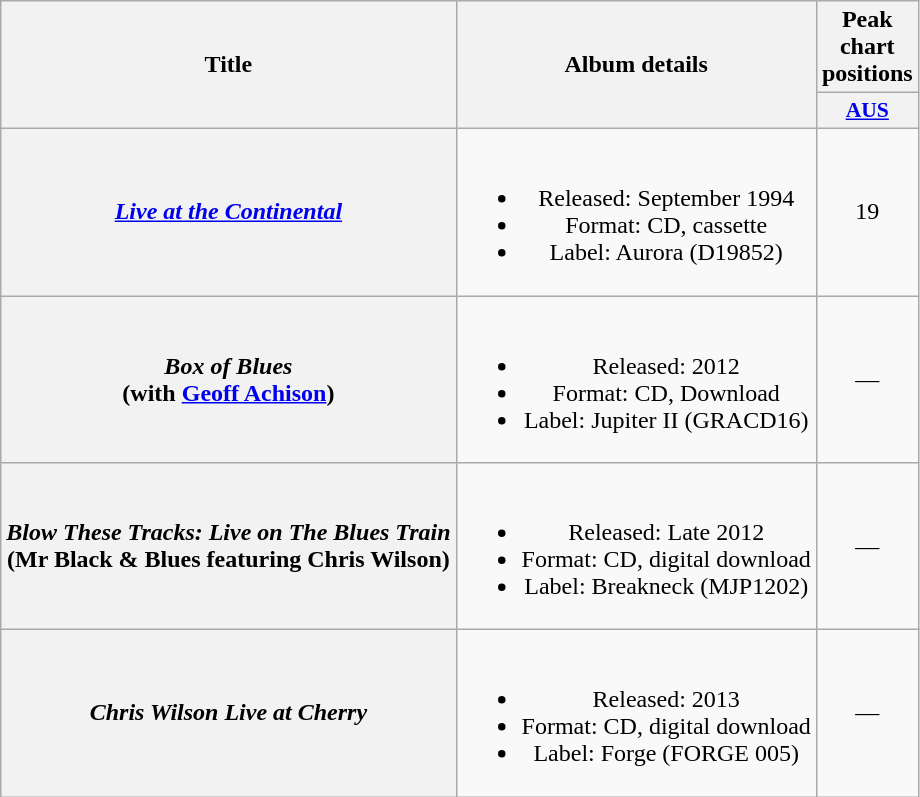<table class="wikitable plainrowheaders" style="text-align:center;" border="1">
<tr>
<th scope="col" rowspan="2">Title</th>
<th scope="col" rowspan="2">Album details</th>
<th scope="col" colspan="1">Peak chart<br>positions</th>
</tr>
<tr>
<th scope="col" style="width:3em; font-size:90%"><a href='#'>AUS</a><br></th>
</tr>
<tr>
<th scope="row"><em><a href='#'>Live at the Continental</a></em></th>
<td><br><ul><li>Released: September 1994</li><li>Format: CD, cassette</li><li>Label: Aurora (D19852)</li></ul></td>
<td>19</td>
</tr>
<tr>
<th scope="row"><em>Box of Blues</em> <br> (with <a href='#'>Geoff Achison</a>)</th>
<td><br><ul><li>Released: 2012</li><li>Format: CD, Download</li><li>Label: Jupiter II (GRACD16)</li></ul></td>
<td>—</td>
</tr>
<tr>
<th scope="row"><em>Blow These Tracks: Live on The Blues Train</em> <br> (Mr Black & Blues featuring Chris Wilson)</th>
<td><br><ul><li>Released: Late 2012</li><li>Format: CD, digital download</li><li>Label: Breakneck (MJP1202)</li></ul></td>
<td>—</td>
</tr>
<tr>
<th scope="row"><em>Chris Wilson Live at Cherry</em></th>
<td><br><ul><li>Released: 2013</li><li>Format: CD, digital download</li><li>Label: Forge (FORGE 005)</li></ul></td>
<td>—</td>
</tr>
</table>
